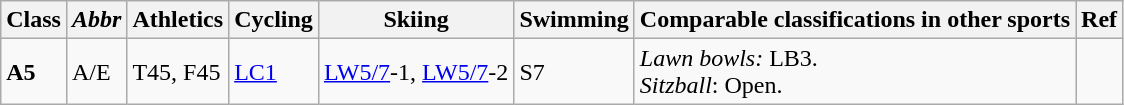<table class="wikitable sortable">
<tr>
<th>Class</th>
<th><em>Abbr</em></th>
<th>Athletics</th>
<th>Cycling</th>
<th>Skiing</th>
<th>Swimming</th>
<th>Comparable classifications in other sports</th>
<th>Ref</th>
</tr>
<tr>
<td><strong>A5</strong></td>
<td>A/E</td>
<td>T45, F45</td>
<td><a href='#'>LC1</a></td>
<td><a href='#'>LW5/7</a>-1, <a href='#'>LW5/7</a>-2</td>
<td>S7</td>
<td><em>Lawn bowls:</em> LB3.<br><em>Sitzball</em>: Open.</td>
<td></td>
</tr>
</table>
